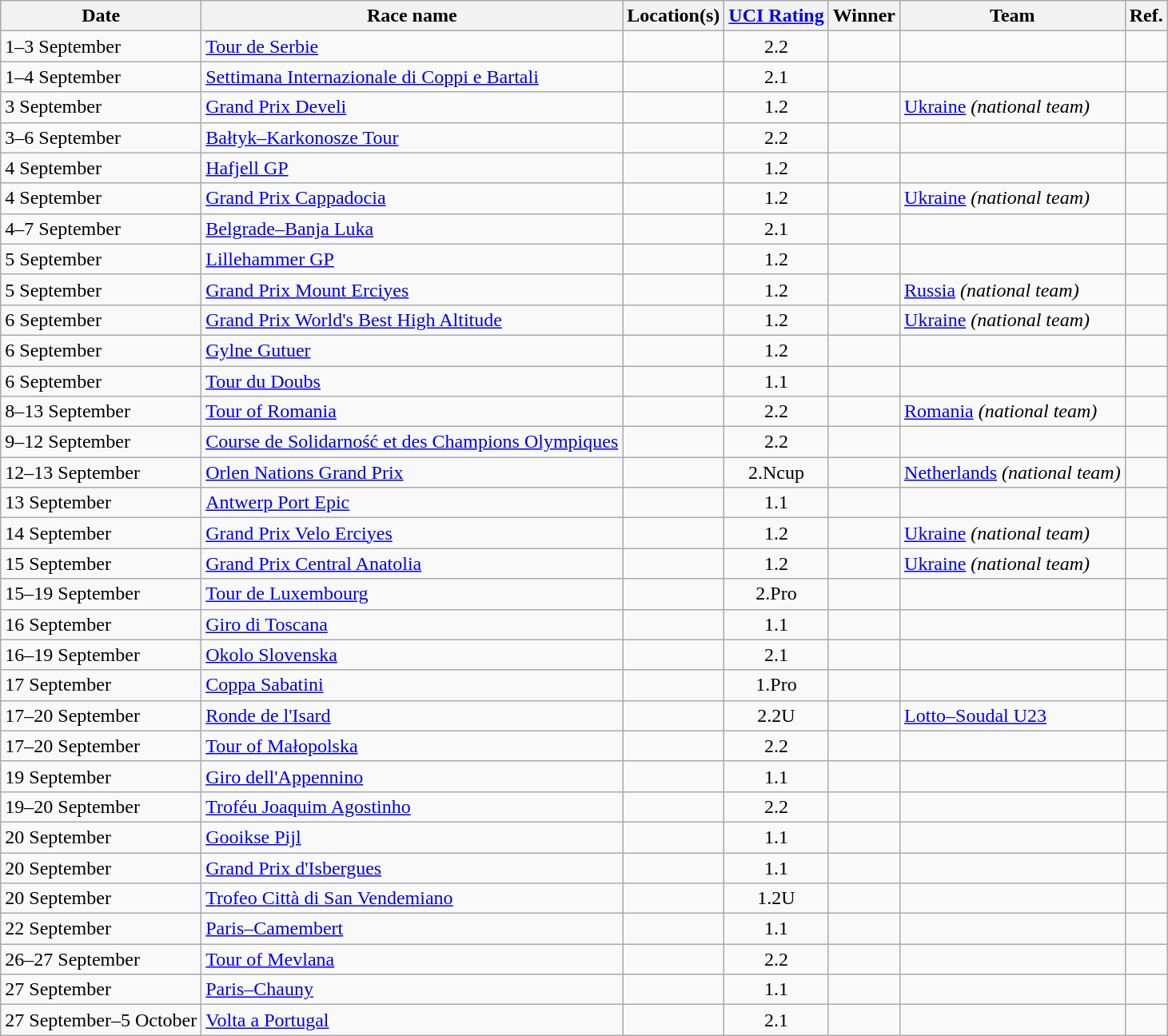<table class="wikitable sortable">
<tr>
<th>Date</th>
<th>Race name</th>
<th>Location(s)</th>
<th><a href='#'>UCI Rating</a></th>
<th>Winner</th>
<th>Team</th>
<th>Ref.</th>
</tr>
<tr>
<td>1–3 September</td>
<td><a href='#'>Tour de Serbie</a></td>
<td></td>
<td align=center>2.2</td>
<td></td>
<td></td>
<td align=center></td>
</tr>
<tr>
<td>1–4 September</td>
<td><a href='#'>Settimana Internazionale di Coppi e Bartali</a></td>
<td></td>
<td align=center>2.1</td>
<td></td>
<td></td>
<td align=center></td>
</tr>
<tr>
<td>3 September</td>
<td><a href='#'>Grand Prix Develi</a></td>
<td></td>
<td align=center>1.2</td>
<td></td>
<td><a href='#'>Ukraine</a> <em>(national team)</em></td>
<td align=center></td>
</tr>
<tr>
<td>3–6 September</td>
<td><a href='#'>Bałtyk–Karkonosze Tour</a></td>
<td></td>
<td align=center>2.2</td>
<td></td>
<td></td>
<td align=center></td>
</tr>
<tr>
<td>4 September</td>
<td><a href='#'>Hafjell GP</a></td>
<td></td>
<td align=center>1.2</td>
<td></td>
<td></td>
<td align=center></td>
</tr>
<tr>
<td>4 September</td>
<td><a href='#'>Grand Prix Cappadocia</a></td>
<td></td>
<td align=center>1.2</td>
<td></td>
<td><a href='#'>Ukraine</a> <em>(national team)</em></td>
<td align=center></td>
</tr>
<tr>
<td>4–7 September</td>
<td><a href='#'>Belgrade–Banja Luka</a></td>
<td></td>
<td align=center>2.1</td>
<td></td>
<td></td>
<td align=center></td>
</tr>
<tr>
<td>5 September</td>
<td><a href='#'>Lillehammer GP</a></td>
<td></td>
<td align=center>1.2</td>
<td></td>
<td></td>
<td align=center></td>
</tr>
<tr>
<td>5 September</td>
<td><a href='#'>Grand Prix Mount Erciyes</a></td>
<td></td>
<td align=center>1.2</td>
<td></td>
<td><a href='#'>Russia</a> <em>(national team)</em></td>
<td align=center></td>
</tr>
<tr>
<td>6 September</td>
<td><a href='#'>Grand Prix World's Best High Altitude</a></td>
<td></td>
<td align=center>1.2</td>
<td></td>
<td><a href='#'>Ukraine</a> <em>(national team)</em></td>
<td align=center></td>
</tr>
<tr>
<td>6 September</td>
<td><a href='#'>Gylne Gutuer</a></td>
<td></td>
<td align=center>1.2</td>
<td></td>
<td></td>
<td align=center></td>
</tr>
<tr>
<td>6 September</td>
<td><a href='#'>Tour du Doubs</a></td>
<td></td>
<td align=center>1.1</td>
<td></td>
<td></td>
<td align=center></td>
</tr>
<tr>
<td>8–13 September</td>
<td><a href='#'>Tour of Romania</a></td>
<td></td>
<td align=center>2.2</td>
<td></td>
<td><a href='#'>Romania</a> <em>(national team)</em></td>
<td align=center></td>
</tr>
<tr>
<td>9–12 September</td>
<td><a href='#'>Course de Solidarność et des Champions Olympiques</a></td>
<td></td>
<td align=center>2.2</td>
<td></td>
<td></td>
<td align=center></td>
</tr>
<tr>
<td>12–13 September</td>
<td><a href='#'>Orlen Nations Grand Prix</a></td>
<td></td>
<td align=center>2.Ncup</td>
<td></td>
<td><a href='#'>Netherlands</a> <em>(national team)</em></td>
<td align=center></td>
</tr>
<tr>
<td>13 September</td>
<td><a href='#'>Antwerp Port Epic</a></td>
<td></td>
<td align=center>1.1</td>
<td></td>
<td></td>
<td align=center></td>
</tr>
<tr>
<td>14 September</td>
<td><a href='#'>Grand Prix Velo Erciyes</a></td>
<td></td>
<td align=center>1.2</td>
<td></td>
<td><a href='#'>Ukraine</a> <em>(national team)</em></td>
<td align=center></td>
</tr>
<tr>
<td>15 September</td>
<td><a href='#'>Grand Prix Central Anatolia</a></td>
<td></td>
<td align=center>1.2</td>
<td></td>
<td><a href='#'>Ukraine</a> <em>(national team)</em></td>
<td align=center></td>
</tr>
<tr>
<td>15–19 September</td>
<td><a href='#'>Tour de Luxembourg</a></td>
<td></td>
<td align=center>2.Pro</td>
<td></td>
<td></td>
<td align=center></td>
</tr>
<tr>
<td>16 September</td>
<td><a href='#'>Giro di Toscana</a></td>
<td></td>
<td align=center>1.1</td>
<td></td>
<td></td>
<td align=center></td>
</tr>
<tr>
<td>16–19 September</td>
<td><a href='#'>Okolo Slovenska</a></td>
<td></td>
<td align=center>2.1</td>
<td></td>
<td></td>
<td align=center></td>
</tr>
<tr>
<td>17 September</td>
<td><a href='#'>Coppa Sabatini</a></td>
<td></td>
<td align=center>1.Pro</td>
<td></td>
<td></td>
<td align=center></td>
</tr>
<tr>
<td>17–20 September</td>
<td><a href='#'>Ronde de l'Isard</a></td>
<td></td>
<td align=center>2.2U</td>
<td></td>
<td><a href='#'>Lotto–Soudal U23</a></td>
<td align=center></td>
</tr>
<tr>
<td>17–20 September</td>
<td><a href='#'>Tour of Małopolska</a></td>
<td></td>
<td align=center>2.2</td>
<td></td>
<td></td>
<td align=center></td>
</tr>
<tr>
<td>19 September</td>
<td><a href='#'>Giro dell'Appennino</a></td>
<td></td>
<td align=center>1.1</td>
<td></td>
<td></td>
<td align=center></td>
</tr>
<tr>
<td>19–20 September</td>
<td><a href='#'>Troféu Joaquim Agostinho</a></td>
<td></td>
<td align=center>2.2</td>
<td></td>
<td></td>
<td align=center></td>
</tr>
<tr>
<td>20 September</td>
<td><a href='#'>Gooikse Pijl</a></td>
<td></td>
<td align=center>1.1</td>
<td></td>
<td></td>
<td align=center></td>
</tr>
<tr>
<td>20 September</td>
<td><a href='#'>Grand Prix d'Isbergues</a></td>
<td></td>
<td align=center>1.1</td>
<td></td>
<td></td>
<td align=center></td>
</tr>
<tr>
<td>20 September</td>
<td><a href='#'>Trofeo Città di San Vendemiano</a></td>
<td></td>
<td align=center>1.2U</td>
<td></td>
<td></td>
<td align=center></td>
</tr>
<tr>
<td>22 September</td>
<td><a href='#'>Paris–Camembert</a></td>
<td></td>
<td align=center>1.1</td>
<td></td>
<td></td>
<td align=center></td>
</tr>
<tr>
<td>26–27 September</td>
<td><a href='#'>Tour of Mevlana</a></td>
<td></td>
<td align=center>2.2</td>
<td></td>
<td></td>
<td align=center></td>
</tr>
<tr>
<td>27 September</td>
<td><a href='#'>Paris–Chauny</a></td>
<td></td>
<td align=center>1.1</td>
<td></td>
<td></td>
<td align=center></td>
</tr>
<tr>
<td>27 September–5 October</td>
<td><a href='#'>Volta a Portugal</a></td>
<td></td>
<td align=center>2.1</td>
<td></td>
<td></td>
<td align=center></td>
</tr>
</table>
